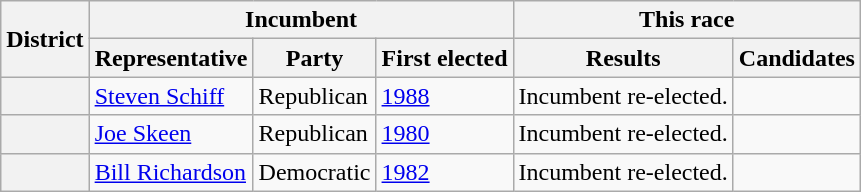<table class=wikitable>
<tr>
<th rowspan=2>District</th>
<th colspan=3>Incumbent</th>
<th colspan=2>This race</th>
</tr>
<tr>
<th>Representative</th>
<th>Party</th>
<th>First elected</th>
<th>Results</th>
<th>Candidates</th>
</tr>
<tr>
<th></th>
<td><a href='#'>Steven Schiff</a></td>
<td>Republican</td>
<td><a href='#'>1988</a></td>
<td>Incumbent re-elected.</td>
<td nowrap></td>
</tr>
<tr>
<th></th>
<td><a href='#'>Joe Skeen</a></td>
<td>Republican</td>
<td><a href='#'>1980</a></td>
<td>Incumbent re-elected.</td>
<td nowrap></td>
</tr>
<tr>
<th></th>
<td><a href='#'>Bill Richardson</a></td>
<td>Democratic</td>
<td><a href='#'>1982</a></td>
<td>Incumbent re-elected.</td>
<td nowrap></td>
</tr>
</table>
